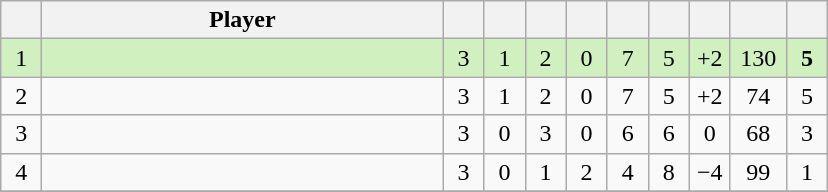<table class="wikitable" style="text-align:center;">
<tr>
<th width=20></th>
<th width=260>Player</th>
<th width=20></th>
<th width=20></th>
<th width=20></th>
<th width=20></th>
<th width=20></th>
<th width=20></th>
<th width=20></th>
<th width=30></th>
<th width=20></th>
</tr>
<tr style="background:#D0F0C0;">
<td>1</td>
<td align=left> <small></small></td>
<td>3</td>
<td>1</td>
<td>2</td>
<td>0</td>
<td>7</td>
<td>5</td>
<td>+2</td>
<td>130</td>
<td><strong>5</strong></td>
</tr>
<tr>
<td>2</td>
<td align=left> <small></small></td>
<td>3</td>
<td>1</td>
<td>2</td>
<td>0</td>
<td>7</td>
<td>5</td>
<td>+2</td>
<td>74</td>
<td>5</td>
</tr>
<tr>
<td>3</td>
<td align=left> <small></small></td>
<td>3</td>
<td>0</td>
<td>3</td>
<td>0</td>
<td>6</td>
<td>6</td>
<td>0</td>
<td>68</td>
<td>3</td>
</tr>
<tr>
<td>4</td>
<td align=left> <small></small></td>
<td>3</td>
<td>0</td>
<td>1</td>
<td>2</td>
<td>4</td>
<td>8</td>
<td>−4</td>
<td>99</td>
<td>1</td>
</tr>
<tr>
</tr>
</table>
